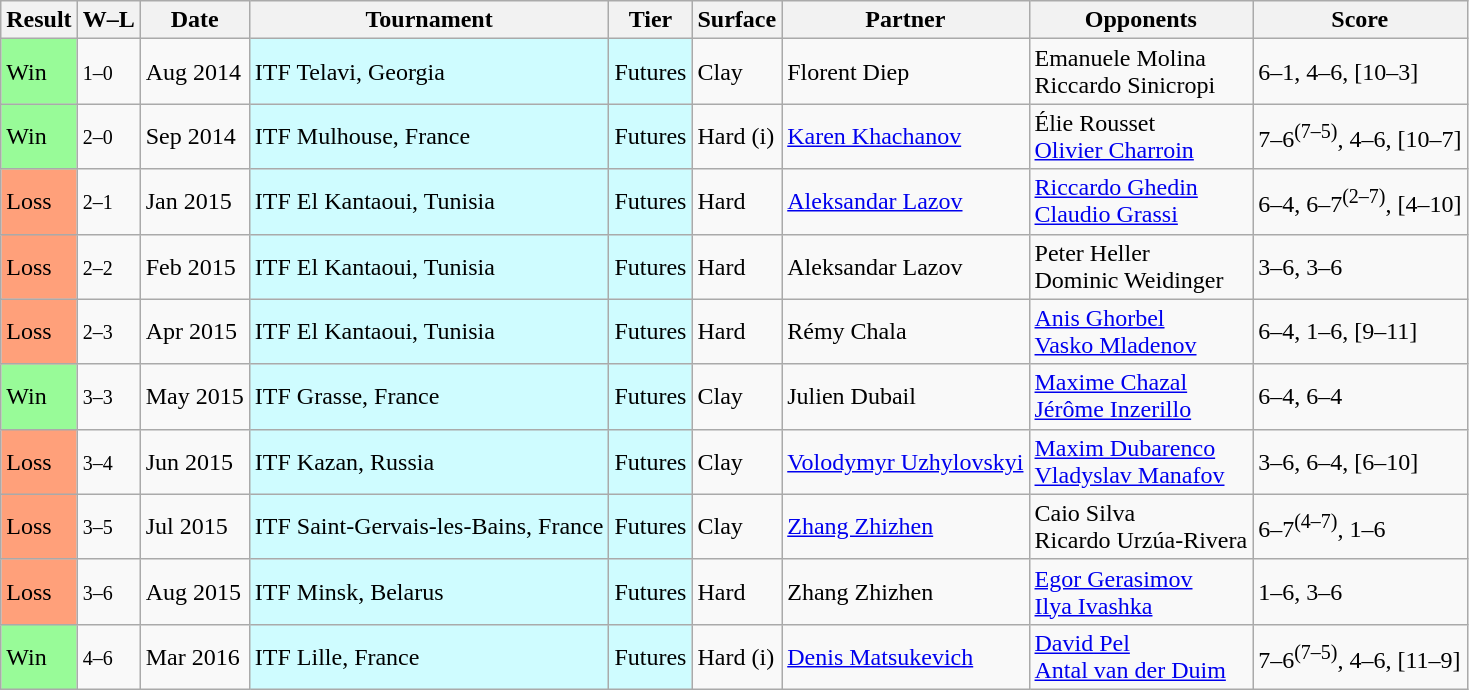<table class="sortable wikitable">
<tr>
<th>Result</th>
<th class="unsortable">W–L</th>
<th>Date</th>
<th>Tournament</th>
<th>Tier</th>
<th>Surface</th>
<th>Partner</th>
<th>Opponents</th>
<th class="unsortable">Score</th>
</tr>
<tr>
<td bgcolor=98FB98>Win</td>
<td><small>1–0</small></td>
<td>Aug 2014</td>
<td style="background:#cffcff;">ITF Telavi, Georgia</td>
<td style="background:#cffcff;">Futures</td>
<td>Clay</td>
<td> Florent Diep</td>
<td> Emanuele Molina<br> Riccardo Sinicropi</td>
<td>6–1, 4–6, [10–3]</td>
</tr>
<tr>
<td bgcolor=98FB98>Win</td>
<td><small>2–0</small></td>
<td>Sep 2014</td>
<td style="background:#cffcff;">ITF Mulhouse, France</td>
<td style="background:#cffcff;">Futures</td>
<td>Hard (i)</td>
<td> <a href='#'>Karen Khachanov</a></td>
<td> Élie Rousset<br> <a href='#'>Olivier Charroin</a></td>
<td>7–6<sup>(7–5)</sup>, 4–6, [10–7]</td>
</tr>
<tr>
<td bgcolor=FFA07A>Loss</td>
<td><small>2–1</small></td>
<td>Jan 2015</td>
<td style="background:#cffcff;">ITF El Kantaoui, Tunisia</td>
<td style="background:#cffcff;">Futures</td>
<td>Hard</td>
<td> <a href='#'>Aleksandar Lazov</a></td>
<td> <a href='#'>Riccardo Ghedin</a><br> <a href='#'>Claudio Grassi</a></td>
<td>6–4, 6–7<sup>(2–7)</sup>, [4–10]</td>
</tr>
<tr>
<td bgcolor=FFA07A>Loss</td>
<td><small>2–2</small></td>
<td>Feb 2015</td>
<td style="background:#cffcff;">ITF El Kantaoui, Tunisia</td>
<td style="background:#cffcff;">Futures</td>
<td>Hard</td>
<td> Aleksandar Lazov</td>
<td> Peter Heller<br> Dominic Weidinger</td>
<td>3–6, 3–6</td>
</tr>
<tr>
<td bgcolor=FFA07A>Loss</td>
<td><small>2–3</small></td>
<td>Apr 2015</td>
<td style="background:#cffcff;">ITF El Kantaoui, Tunisia</td>
<td style="background:#cffcff;">Futures</td>
<td>Hard</td>
<td> Rémy Chala</td>
<td> <a href='#'>Anis Ghorbel</a><br> <a href='#'>Vasko Mladenov</a></td>
<td>6–4, 1–6, [9–11]</td>
</tr>
<tr>
<td bgcolor=98FB98>Win</td>
<td><small>3–3</small></td>
<td>May 2015</td>
<td style="background:#cffcff;">ITF Grasse, France</td>
<td style="background:#cffcff;">Futures</td>
<td>Clay</td>
<td> Julien Dubail</td>
<td> <a href='#'>Maxime Chazal</a><br> <a href='#'>Jérôme Inzerillo</a></td>
<td>6–4, 6–4</td>
</tr>
<tr>
<td bgcolor=FFA07A>Loss</td>
<td><small>3–4</small></td>
<td>Jun 2015</td>
<td style="background:#cffcff;">ITF Kazan, Russia</td>
<td style="background:#cffcff;">Futures</td>
<td>Clay</td>
<td> <a href='#'>Volodymyr Uzhylovskyi</a></td>
<td> <a href='#'>Maxim Dubarenco</a><br> <a href='#'>Vladyslav Manafov</a></td>
<td>3–6, 6–4, [6–10]</td>
</tr>
<tr>
<td bgcolor=FFA07A>Loss</td>
<td><small>3–5</small></td>
<td>Jul 2015</td>
<td style="background:#cffcff;">ITF Saint-Gervais-les-Bains, France</td>
<td style="background:#cffcff;">Futures</td>
<td>Clay</td>
<td> <a href='#'>Zhang Zhizhen</a></td>
<td> Caio Silva<br> Ricardo Urzúa-Rivera</td>
<td>6–7<sup>(4–7)</sup>, 1–6</td>
</tr>
<tr>
<td bgcolor=FFA07A>Loss</td>
<td><small>3–6</small></td>
<td>Aug 2015</td>
<td style="background:#cffcff;">ITF Minsk, Belarus</td>
<td style="background:#cffcff;">Futures</td>
<td>Hard</td>
<td> Zhang Zhizhen</td>
<td> <a href='#'>Egor Gerasimov</a><br> <a href='#'>Ilya Ivashka</a></td>
<td>1–6, 3–6</td>
</tr>
<tr>
<td bgcolor=98FB98>Win</td>
<td><small>4–6</small></td>
<td>Mar 2016</td>
<td style="background:#cffcff;">ITF Lille, France</td>
<td style="background:#cffcff;">Futures</td>
<td>Hard (i)</td>
<td> <a href='#'>Denis Matsukevich</a></td>
<td> <a href='#'>David Pel</a><br> <a href='#'>Antal van der Duim</a></td>
<td>7–6<sup>(7–5)</sup>, 4–6, [11–9]</td>
</tr>
</table>
